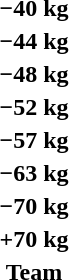<table>
<tr>
<th rowspan=2>−40 kg</th>
<td rowspan=2></td>
<td rowspan=2></td>
<td></td>
</tr>
<tr>
<td></td>
</tr>
<tr>
<th rowspan=2>−44 kg</th>
<td rowspan=2></td>
<td rowspan=2></td>
<td></td>
</tr>
<tr>
<td></td>
</tr>
<tr>
<th rowspan=2>−48 kg</th>
<td rowspan=2></td>
<td rowspan=2></td>
<td></td>
</tr>
<tr>
<td></td>
</tr>
<tr>
<th rowspan=2>−52 kg</th>
<td rowspan=2></td>
<td rowspan=2></td>
<td></td>
</tr>
<tr>
<td></td>
</tr>
<tr>
<th rowspan=2>−57 kg</th>
<td rowspan=2></td>
<td rowspan=2></td>
<td></td>
</tr>
<tr>
<td></td>
</tr>
<tr>
<th rowspan=2>−63 kg</th>
<td rowspan=2></td>
<td rowspan=2></td>
<td></td>
</tr>
<tr>
<td></td>
</tr>
<tr>
<th rowspan=2>−70 kg</th>
<td rowspan=2></td>
<td rowspan=2></td>
<td></td>
</tr>
<tr>
<td></td>
</tr>
<tr>
<th rowspan=2>+70 kg</th>
<td rowspan=2></td>
<td rowspan=2></td>
<td></td>
</tr>
<tr>
<td></td>
</tr>
<tr>
<th rowspan=2>Team</th>
<td rowspan=2></td>
<td rowspan=2></td>
<td></td>
</tr>
<tr>
<td></td>
</tr>
</table>
